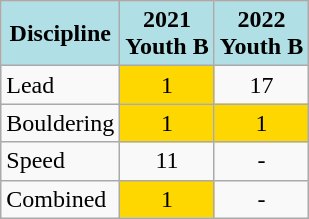<table class="wikitable" style="text-align: center;">
<tr>
<th style="background: #b0e0e6;">Discipline</th>
<th style="background: #b0e0e6;">2021<br>Youth B</th>
<th style="background: #b0e0e6;">2022<br>Youth B</th>
</tr>
<tr>
<td align="left">Lead</td>
<td style="background: gold">1</td>
<td>17</td>
</tr>
<tr>
<td align="left">Bouldering</td>
<td style="background: gold">1</td>
<td style="background: gold">1</td>
</tr>
<tr>
<td align="left">Speed</td>
<td>11</td>
<td>-</td>
</tr>
<tr>
<td align="left">Combined</td>
<td style="background: gold">1</td>
<td>-</td>
</tr>
</table>
